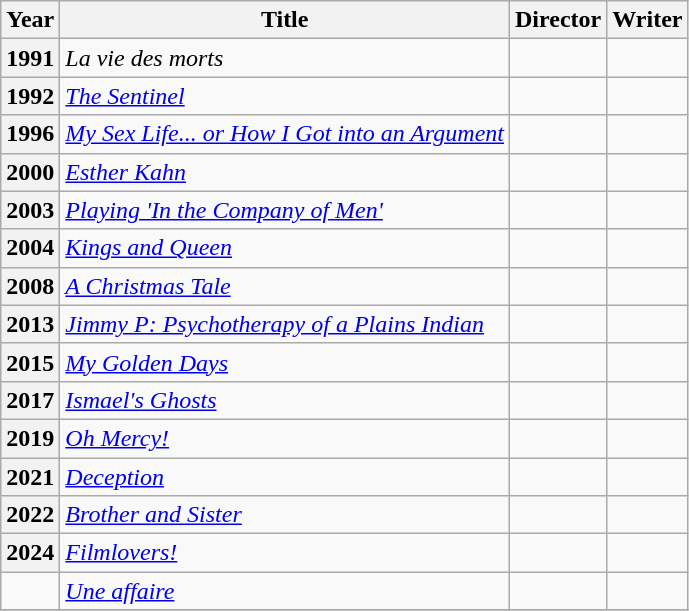<table class="wikitable">
<tr>
<th>Year</th>
<th>Title</th>
<th>Director</th>
<th>Writer</th>
</tr>
<tr>
<th>1991</th>
<td><em>La vie des morts</em></td>
<td></td>
<td></td>
</tr>
<tr>
<th>1992</th>
<td><em><a href='#'>The Sentinel</a></em></td>
<td></td>
<td></td>
</tr>
<tr>
<th>1996</th>
<td><em><a href='#'>My Sex Life... or How I Got into an Argument</a></em></td>
<td></td>
<td></td>
</tr>
<tr>
<th>2000</th>
<td><em><a href='#'>Esther Kahn</a></em></td>
<td></td>
<td></td>
</tr>
<tr>
<th>2003</th>
<td><em><a href='#'>Playing 'In the Company of Men'</a></em></td>
<td></td>
<td></td>
</tr>
<tr>
<th>2004</th>
<td><em><a href='#'>Kings and Queen</a></em></td>
<td></td>
<td></td>
</tr>
<tr>
<th>2008</th>
<td><em><a href='#'>A Christmas Tale</a></em></td>
<td></td>
<td></td>
</tr>
<tr>
<th>2013</th>
<td><em><a href='#'>Jimmy P: Psychotherapy of a Plains Indian</a></em></td>
<td></td>
<td></td>
</tr>
<tr>
<th>2015</th>
<td><em><a href='#'>My Golden Days</a></em></td>
<td></td>
<td></td>
</tr>
<tr>
<th>2017</th>
<td><em><a href='#'>Ismael's Ghosts</a></em></td>
<td></td>
<td></td>
</tr>
<tr>
<th>2019</th>
<td><em><a href='#'>Oh Mercy!</a></em></td>
<td></td>
<td></td>
</tr>
<tr>
<th>2021</th>
<td><em><a href='#'>Deception</a></em></td>
<td></td>
<td></td>
</tr>
<tr>
<th>2022</th>
<td><em><a href='#'>Brother and Sister</a></em></td>
<td></td>
<td></td>
</tr>
<tr>
<th>2024</th>
<td><em><a href='#'>Filmlovers!</a></em></td>
<td></td>
<td></td>
</tr>
<tr>
<td></td>
<td><em><a href='#'>Une affaire</a></em></td>
<td></td>
<td></td>
</tr>
<tr>
</tr>
</table>
